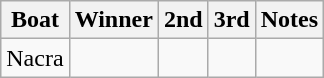<table class="wikitable">
<tr>
<th>Boat</th>
<th>Winner</th>
<th>2nd</th>
<th>3rd</th>
<th>Notes</th>
</tr>
<tr>
<td>Nacra</td>
<td></td>
<td></td>
<td></td>
<td></td>
</tr>
</table>
